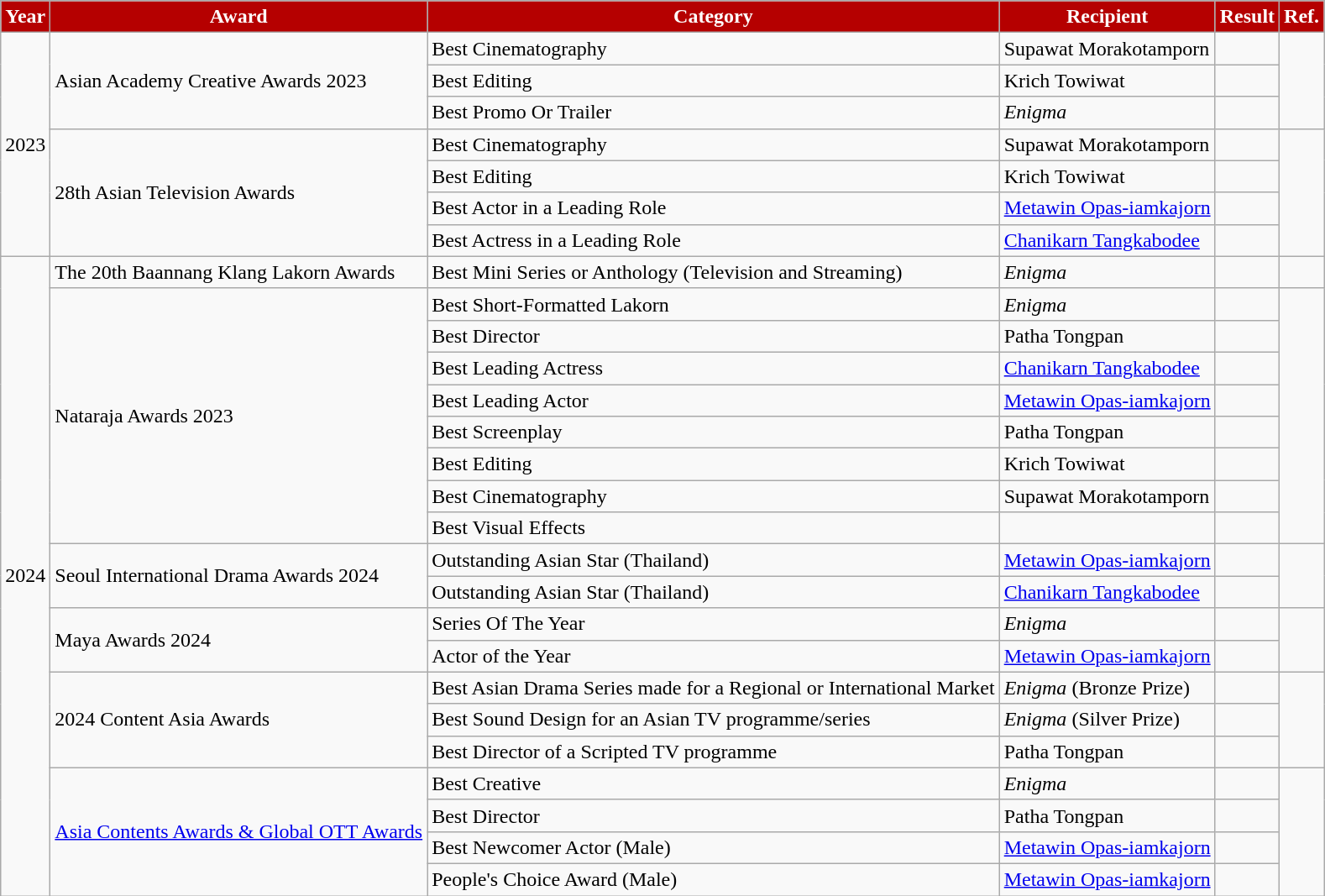<table class="wikitable">
<tr>
<th style="background-color:#B50000; color:white;">Year</th>
<th style="background-color:#B50000; color:white;">Award</th>
<th style="background-color:#B50000; color:white;">Category</th>
<th style="background-color:#B50000; color:white;"">Recipient</th>
<th style="background-color:#B50000; color:white;">Result</th>
<th style="background-color:#B50000; color:white;">Ref.</th>
</tr>
<tr>
<td rowspan="7">2023</td>
<td rowspan="3">Asian Academy Creative Awards 2023</td>
<td>Best Cinematography</td>
<td>Supawat Morakotamporn</td>
<td></td>
<td rowspan="3"></td>
</tr>
<tr>
<td>Best Editing</td>
<td>Krich Towiwat</td>
<td></td>
</tr>
<tr>
<td>Best Promo Or Trailer</td>
<td><em>Enigma</em></td>
<td></td>
</tr>
<tr>
<td rowspan="4">28th Asian Television Awards</td>
<td>Best Cinematography</td>
<td>Supawat Morakotamporn</td>
<td></td>
<td rowspan="4"></td>
</tr>
<tr>
<td>Best Editing</td>
<td>Krich Towiwat</td>
<td></td>
</tr>
<tr>
<td>Best Actor in a Leading Role</td>
<td><a href='#'>Metawin Opas-iamkajorn</a></td>
<td></td>
</tr>
<tr>
<td>Best Actress in a Leading Role</td>
<td><a href='#'>Chanikarn Tangkabodee</a></td>
<td></td>
</tr>
<tr>
<td rowspan="20">2024</td>
<td>The 20th Baannang Klang Lakorn Awards</td>
<td>Best Mini Series or Anthology (Television and Streaming)</td>
<td><em>Enigma</em></td>
<td></td>
<td></td>
</tr>
<tr>
<td rowspan="8">Nataraja Awards 2023</td>
<td>Best Short-Formatted Lakorn</td>
<td><em>Enigma</em></td>
<td></td>
<td rowspan="8"></td>
</tr>
<tr>
<td>Best Director</td>
<td>Patha Tongpan</td>
<td></td>
</tr>
<tr>
<td>Best Leading Actress</td>
<td><a href='#'>Chanikarn Tangkabodee</a></td>
<td></td>
</tr>
<tr>
<td>Best Leading Actor</td>
<td><a href='#'>Metawin Opas-iamkajorn</a></td>
<td></td>
</tr>
<tr>
<td>Best Screenplay</td>
<td>Patha Tongpan</td>
<td></td>
</tr>
<tr>
<td>Best Editing</td>
<td>Krich Towiwat</td>
<td></td>
</tr>
<tr>
<td>Best Cinematography</td>
<td>Supawat Morakotamporn</td>
<td></td>
</tr>
<tr>
<td>Best Visual Effects</td>
<td></td>
<td></td>
</tr>
<tr>
<td rowspan="2">Seoul International Drama Awards 2024</td>
<td>Outstanding Asian Star (Thailand)</td>
<td><a href='#'>Metawin Opas-iamkajorn</a></td>
<td></td>
<td rowspan="2"></td>
</tr>
<tr>
<td>Outstanding Asian Star (Thailand)</td>
<td><a href='#'>Chanikarn Tangkabodee</a></td>
<td></td>
</tr>
<tr>
<td rowspan="2">Maya Awards 2024</td>
<td>Series Of The Year</td>
<td><em>Enigma</em></td>
<td></td>
<td rowspan="2"></td>
</tr>
<tr>
<td>Actor of the Year</td>
<td><a href='#'>Metawin Opas-iamkajorn</a></td>
<td></td>
</tr>
<tr>
<td rowspan="3">2024 Content Asia Awards</td>
<td>Best Asian Drama Series made for a Regional or International Market</td>
<td><em>Enigma</em> (Bronze Prize)</td>
<td></td>
<td rowspan="3"></td>
</tr>
<tr>
<td>Best Sound Design for an Asian TV programme/series</td>
<td><em>Enigma</em> (Silver Prize)</td>
<td></td>
</tr>
<tr>
<td>Best Director of a Scripted TV programme</td>
<td>Patha Tongpan</td>
<td></td>
</tr>
<tr>
<td rowspan="4"><a href='#'>Asia Contents Awards & Global OTT Awards</a></td>
<td>Best Creative</td>
<td><em>Enigma</em></td>
<td></td>
<td rowspan="4" style="text-align:center"></td>
</tr>
<tr>
<td>Best Director</td>
<td>Patha Tongpan</td>
<td></td>
</tr>
<tr>
<td>Best Newcomer Actor (Male)</td>
<td><a href='#'>Metawin Opas-iamkajorn</a></td>
<td></td>
</tr>
<tr>
<td>People's Choice Award (Male)</td>
<td><a href='#'>Metawin Opas-iamkajorn</a></td>
<td></td>
</tr>
</table>
